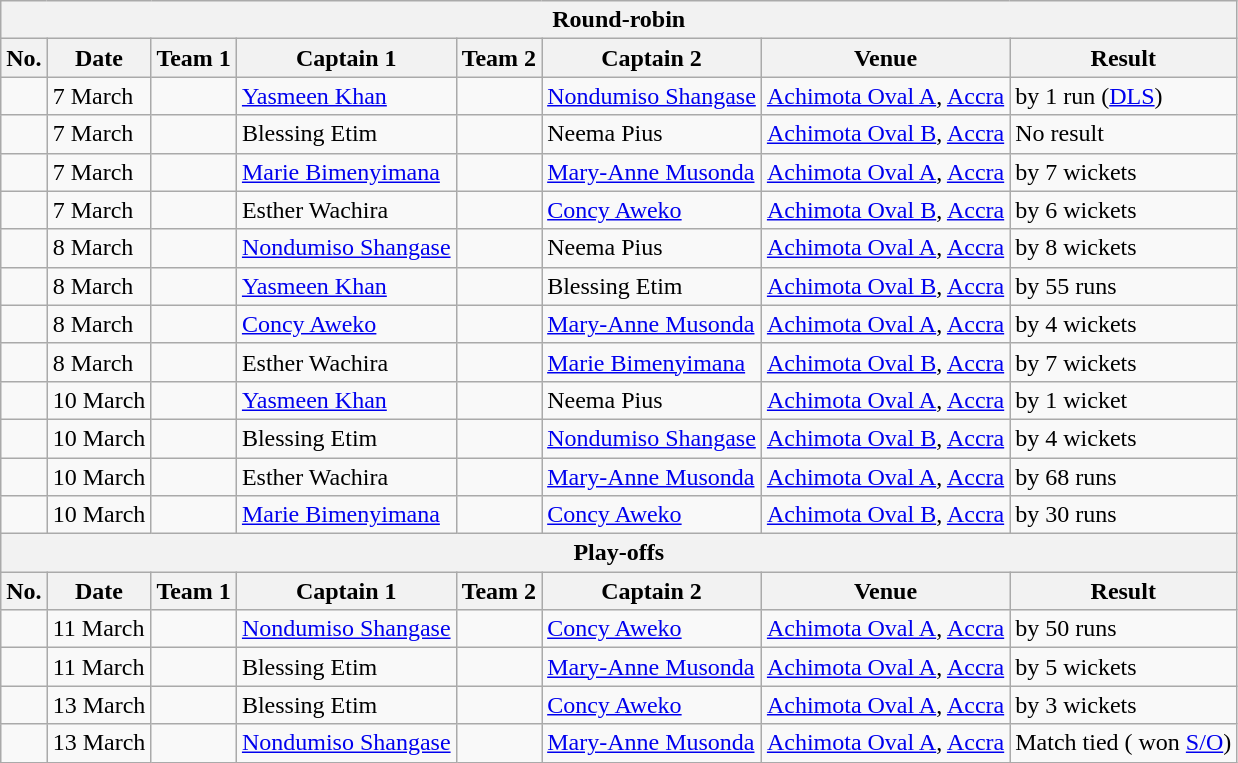<table class="wikitable">
<tr>
<th colspan="8">Round-robin</th>
</tr>
<tr>
<th>No.</th>
<th>Date</th>
<th>Team 1</th>
<th>Captain 1</th>
<th>Team 2</th>
<th>Captain 2</th>
<th>Venue</th>
<th>Result</th>
</tr>
<tr>
<td></td>
<td>7 March</td>
<td></td>
<td><a href='#'>Yasmeen Khan</a></td>
<td></td>
<td><a href='#'>Nondumiso Shangase</a></td>
<td><a href='#'>Achimota Oval A</a>, <a href='#'>Accra</a></td>
<td> by 1 run (<a href='#'>DLS</a>)</td>
</tr>
<tr>
<td></td>
<td>7 March</td>
<td></td>
<td>Blessing Etim</td>
<td></td>
<td>Neema Pius</td>
<td><a href='#'>Achimota Oval B</a>, <a href='#'>Accra</a></td>
<td>No result</td>
</tr>
<tr>
<td></td>
<td>7 March</td>
<td></td>
<td><a href='#'>Marie Bimenyimana</a></td>
<td></td>
<td><a href='#'>Mary-Anne Musonda</a></td>
<td><a href='#'>Achimota Oval A</a>, <a href='#'>Accra</a></td>
<td> by 7 wickets</td>
</tr>
<tr>
<td></td>
<td>7 March</td>
<td></td>
<td>Esther Wachira</td>
<td></td>
<td><a href='#'>Concy Aweko</a></td>
<td><a href='#'>Achimota Oval B</a>, <a href='#'>Accra</a></td>
<td> by 6 wickets</td>
</tr>
<tr>
<td></td>
<td>8 March</td>
<td></td>
<td><a href='#'>Nondumiso Shangase</a></td>
<td></td>
<td>Neema Pius</td>
<td><a href='#'>Achimota Oval A</a>, <a href='#'>Accra</a></td>
<td> by 8 wickets</td>
</tr>
<tr>
<td></td>
<td>8 March</td>
<td></td>
<td><a href='#'>Yasmeen Khan</a></td>
<td></td>
<td>Blessing Etim</td>
<td><a href='#'>Achimota Oval B</a>, <a href='#'>Accra</a></td>
<td> by 55 runs</td>
</tr>
<tr>
<td></td>
<td>8 March</td>
<td></td>
<td><a href='#'>Concy Aweko</a></td>
<td></td>
<td><a href='#'>Mary-Anne Musonda</a></td>
<td><a href='#'>Achimota Oval A</a>, <a href='#'>Accra</a></td>
<td> by 4 wickets</td>
</tr>
<tr>
<td></td>
<td>8 March</td>
<td></td>
<td>Esther Wachira</td>
<td></td>
<td><a href='#'>Marie Bimenyimana</a></td>
<td><a href='#'>Achimota Oval B</a>, <a href='#'>Accra</a></td>
<td> by 7 wickets</td>
</tr>
<tr>
<td></td>
<td>10 March</td>
<td></td>
<td><a href='#'>Yasmeen Khan</a></td>
<td></td>
<td>Neema Pius</td>
<td><a href='#'>Achimota Oval A</a>, <a href='#'>Accra</a></td>
<td> by 1 wicket</td>
</tr>
<tr>
<td></td>
<td>10 March</td>
<td></td>
<td>Blessing Etim</td>
<td></td>
<td><a href='#'>Nondumiso Shangase</a></td>
<td><a href='#'>Achimota Oval B</a>, <a href='#'>Accra</a></td>
<td> by 4 wickets</td>
</tr>
<tr>
<td></td>
<td>10 March</td>
<td></td>
<td>Esther Wachira</td>
<td></td>
<td><a href='#'>Mary-Anne Musonda</a></td>
<td><a href='#'>Achimota Oval A</a>, <a href='#'>Accra</a></td>
<td> by 68 runs</td>
</tr>
<tr>
<td></td>
<td>10 March</td>
<td></td>
<td><a href='#'>Marie Bimenyimana</a></td>
<td></td>
<td><a href='#'>Concy Aweko</a></td>
<td><a href='#'>Achimota Oval B</a>, <a href='#'>Accra</a></td>
<td> by 30 runs</td>
</tr>
<tr>
<th colspan="8">Play-offs</th>
</tr>
<tr>
<th>No.</th>
<th>Date</th>
<th>Team 1</th>
<th>Captain 1</th>
<th>Team 2</th>
<th>Captain 2</th>
<th>Venue</th>
<th>Result</th>
</tr>
<tr>
<td></td>
<td>11 March</td>
<td></td>
<td><a href='#'>Nondumiso Shangase</a></td>
<td></td>
<td><a href='#'>Concy Aweko</a></td>
<td><a href='#'>Achimota Oval A</a>, <a href='#'>Accra</a></td>
<td> by 50 runs</td>
</tr>
<tr>
<td></td>
<td>11 March</td>
<td></td>
<td>Blessing Etim</td>
<td></td>
<td><a href='#'>Mary-Anne Musonda</a></td>
<td><a href='#'>Achimota Oval A</a>, <a href='#'>Accra</a></td>
<td> by 5 wickets</td>
</tr>
<tr>
<td></td>
<td>13 March</td>
<td></td>
<td>Blessing Etim</td>
<td></td>
<td><a href='#'>Concy Aweko</a></td>
<td><a href='#'>Achimota Oval A</a>, <a href='#'>Accra</a></td>
<td> by 3 wickets</td>
</tr>
<tr>
<td></td>
<td>13 March</td>
<td></td>
<td><a href='#'>Nondumiso Shangase</a></td>
<td></td>
<td><a href='#'>Mary-Anne Musonda</a></td>
<td><a href='#'>Achimota Oval A</a>, <a href='#'>Accra</a></td>
<td>Match tied ( won <a href='#'>S/O</a>)</td>
</tr>
</table>
